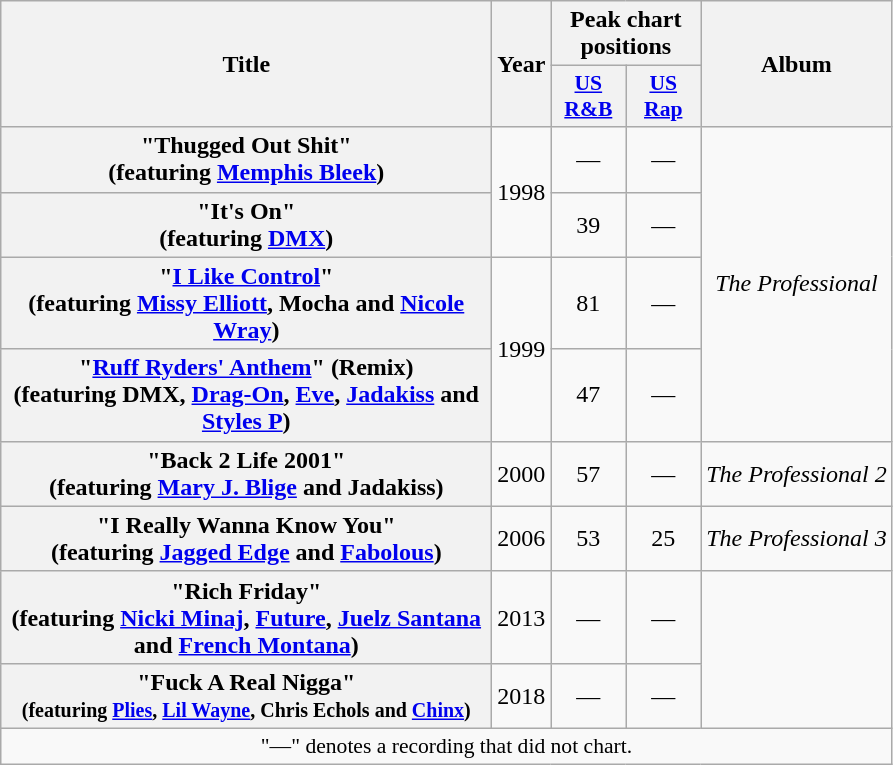<table class="wikitable plainrowheaders" style="text-align:center;">
<tr>
<th scope="col" rowspan="2" style="width:20em;">Title</th>
<th scope="col" rowspan="2">Year</th>
<th scope="col" colspan="2">Peak chart positions</th>
<th scope="col" rowspan="2">Album</th>
</tr>
<tr>
<th style="width:3em; font-size:90%"><a href='#'>US R&B</a><br></th>
<th style="width:3em; font-size:90%"><a href='#'>US Rap</a><br></th>
</tr>
<tr>
<th scope="row">"Thugged Out Shit"<br><span>(featuring <a href='#'>Memphis Bleek</a>)</span></th>
<td rowspan="2">1998</td>
<td>—</td>
<td>—</td>
<td rowspan="4"><em>The Professional</em></td>
</tr>
<tr>
<th scope="row">"It's On"<br><span>(featuring <a href='#'>DMX</a>)</span></th>
<td>39</td>
<td>—</td>
</tr>
<tr>
<th scope="row">"<a href='#'>I Like Control</a>"<br><span>(featuring <a href='#'>Missy Elliott</a>, Mocha and <a href='#'>Nicole Wray</a>)</span></th>
<td rowspan="2">1999</td>
<td>81</td>
<td>—</td>
</tr>
<tr>
<th scope="row">"<a href='#'>Ruff Ryders' Anthem</a>" (Remix)<br><span>(featuring DMX, <a href='#'>Drag-On</a>, <a href='#'>Eve</a>, <a href='#'>Jadakiss</a> and <a href='#'>Styles P</a>)</span></th>
<td>47</td>
<td>—</td>
</tr>
<tr>
<th scope="row">"Back 2 Life 2001"<br><span>(featuring <a href='#'>Mary J. Blige</a> and Jadakiss)</span></th>
<td>2000</td>
<td>57</td>
<td>—</td>
<td><em>The Professional 2</em></td>
</tr>
<tr>
<th scope="row">"I Really Wanna Know You"<br><span>(featuring <a href='#'>Jagged Edge</a> and <a href='#'>Fabolous</a>)</span></th>
<td>2006</td>
<td>53</td>
<td>25</td>
<td><em>The Professional 3</em></td>
</tr>
<tr>
<th scope="row">"Rich Friday"<br><span>(featuring <a href='#'>Nicki Minaj</a>, <a href='#'>Future</a>, <a href='#'>Juelz Santana</a> and <a href='#'>French Montana</a>)</span></th>
<td>2013</td>
<td>—</td>
<td>—</td>
<td rowspan="2"></td>
</tr>
<tr>
<th scope="row">"Fuck A Real Nigga"<br><small>(featuring <a href='#'>Plies</a>, <a href='#'>Lil Wayne</a>, Chris Echols and <a href='#'>Chinx</a>)</small></th>
<td>2018</td>
<td>—</td>
<td>—</td>
</tr>
<tr>
<td colspan="14" style="font-size:90%">"—" denotes a recording that did not chart.</td>
</tr>
</table>
